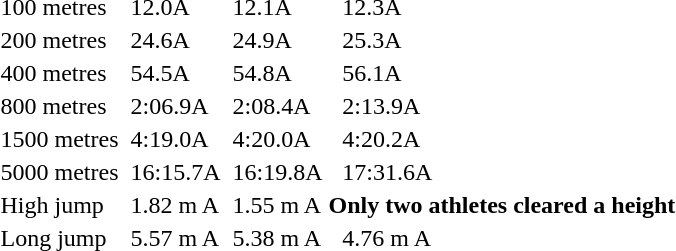<table>
<tr>
<td>100 metres</td>
<td></td>
<td>12.0A</td>
<td></td>
<td>12.1A</td>
<td></td>
<td>12.3A</td>
</tr>
<tr>
<td>200 metres</td>
<td></td>
<td>24.6A</td>
<td></td>
<td>24.9A</td>
<td></td>
<td>25.3A</td>
</tr>
<tr>
<td>400 metres</td>
<td></td>
<td>54.5A</td>
<td></td>
<td>54.8A</td>
<td></td>
<td>56.1A</td>
</tr>
<tr>
<td>800 metres</td>
<td></td>
<td>2:06.9A</td>
<td></td>
<td>2:08.4A</td>
<td></td>
<td>2:13.9A</td>
</tr>
<tr>
<td>1500 metres</td>
<td></td>
<td>4:19.0A</td>
<td></td>
<td>4:20.0A</td>
<td></td>
<td>4:20.2A</td>
</tr>
<tr>
<td>5000 metres</td>
<td></td>
<td>16:15.7A</td>
<td></td>
<td>16:19.8A</td>
<td></td>
<td>17:31.6A</td>
</tr>
<tr>
<td>High jump</td>
<td></td>
<td>1.82 m A</td>
<td></td>
<td>1.55 m A</td>
<th colspan=2>Only two athletes cleared a height</th>
</tr>
<tr>
<td>Long jump</td>
<td></td>
<td>5.57 m A</td>
<td></td>
<td>5.38 m A</td>
<td></td>
<td>4.76 m A</td>
</tr>
</table>
